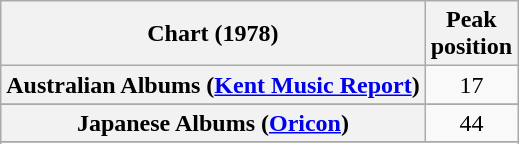<table class="wikitable sortable plainrowheaders" style="text-align:center">
<tr>
<th scope="col">Chart (1978)</th>
<th scope="col">Peak<br>position</th>
</tr>
<tr>
<th scope="row">Australian Albums (<a href='#'>Kent Music Report</a>)</th>
<td style="text-align:center;">17</td>
</tr>
<tr>
</tr>
<tr>
</tr>
<tr>
<th scope="row">Japanese Albums (<a href='#'>Oricon</a>)</th>
<td>44</td>
</tr>
<tr>
</tr>
<tr>
</tr>
<tr>
</tr>
</table>
